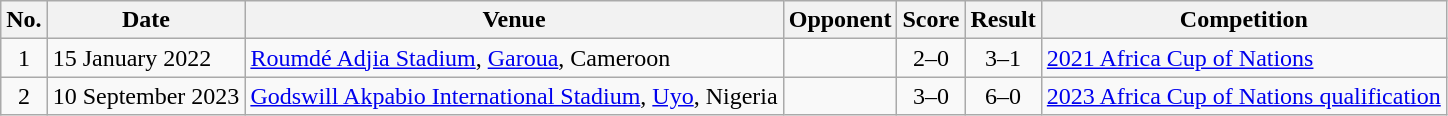<table class="wikitable sortable">
<tr>
<th scope="col">No.</th>
<th scope="col">Date</th>
<th scope="col">Venue</th>
<th scope="col">Opponent</th>
<th scope="col">Score</th>
<th scope="col">Result</th>
<th scope="col">Competition</th>
</tr>
<tr>
<td align="center">1</td>
<td>15 January 2022</td>
<td><a href='#'>Roumdé Adjia Stadium</a>, <a href='#'>Garoua</a>, Cameroon</td>
<td></td>
<td align="center">2–0</td>
<td align="center">3–1</td>
<td><a href='#'>2021 Africa Cup of Nations</a></td>
</tr>
<tr>
<td align="center">2</td>
<td>10 September 2023</td>
<td><a href='#'>Godswill Akpabio International Stadium</a>, <a href='#'>Uyo</a>, Nigeria</td>
<td></td>
<td align="center">3–0</td>
<td align="center">6–0</td>
<td><a href='#'>2023 Africa Cup of Nations qualification</a></td>
</tr>
</table>
